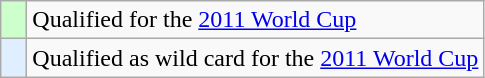<table class="wikitable" style="text-align: left;">
<tr>
<td width=10px bgcolor=#ccffcc></td>
<td>Qualified for the <a href='#'>2011 World Cup</a></td>
</tr>
<tr>
<td width=10px bgcolor=#dfefff></td>
<td>Qualified as wild card for the <a href='#'>2011 World Cup</a></td>
</tr>
</table>
